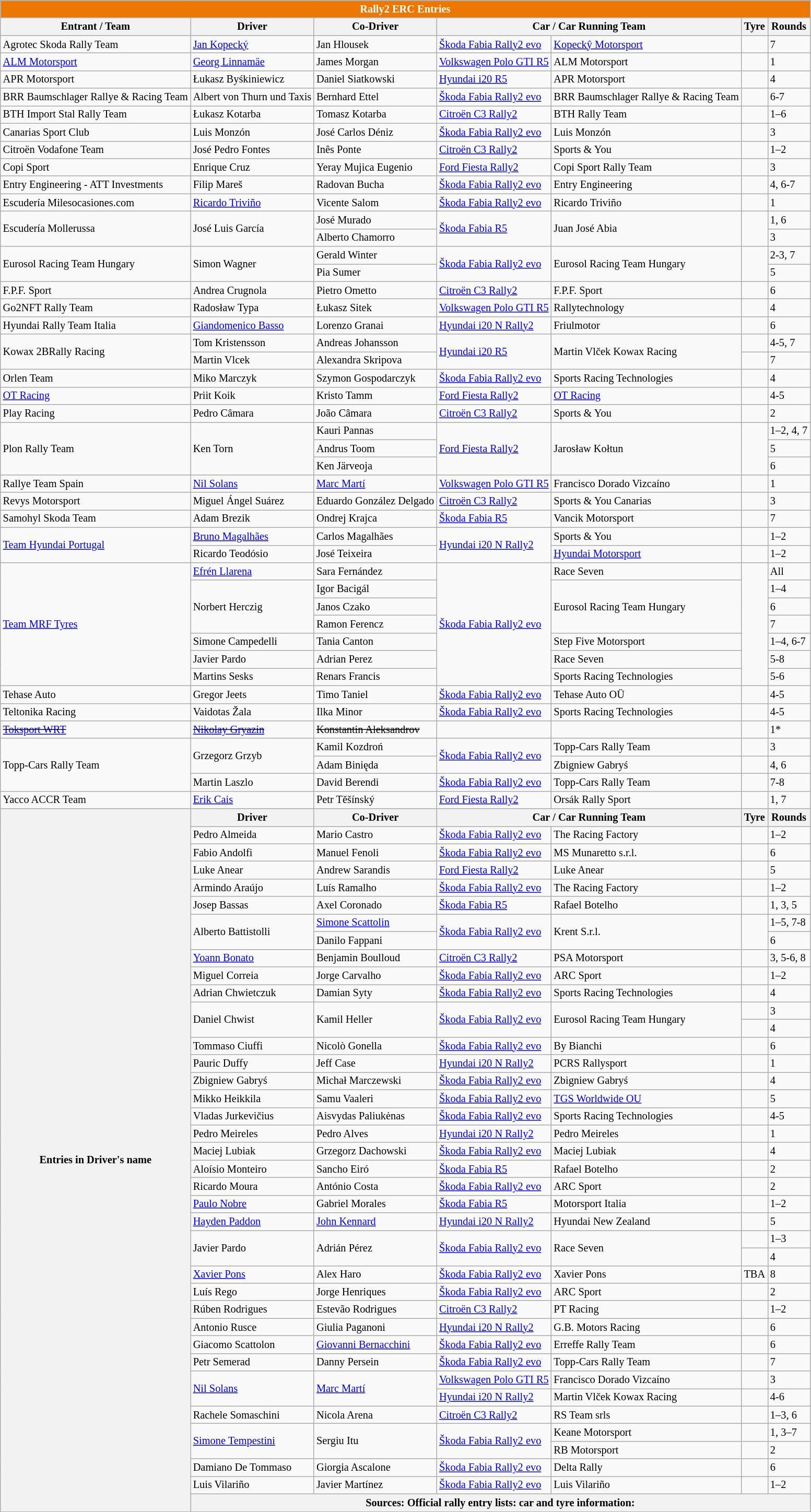<table class="wikitable" style="font-size: 85%">
<tr>
<th colspan="7" style="color:white; background-color:#eb7700;">Rally2 ERC Entries</th>
</tr>
<tr>
<th>Entrant / Team</th>
<th>Driver</th>
<th>Co-Driver</th>
<th colspan="2">Car / Car Running Team</th>
<th>Tyre</th>
<th>Rounds</th>
</tr>
<tr>
<td> Agrotec Skoda Rally Team</td>
<td> <a href='#'>Jan Kopecký</a></td>
<td> Jan Hlousek</td>
<td><a href='#'>Škoda Fabia Rally2 evo</a></td>
<td> <a href='#'>Kopeckŷ Motorsport</a></td>
<td></td>
<td>7</td>
</tr>
<tr>
<td> <a href='#'>ALM Motorsport</a></td>
<td> <a href='#'>Georg Linnamäe</a></td>
<td> James Morgan</td>
<td><a href='#'>Volkswagen Polo GTI R5</a></td>
<td> ALM Motorsport</td>
<td></td>
<td>1</td>
</tr>
<tr>
<td> APR Motorsport</td>
<td> Łukasz Byśkiniewicz</td>
<td> Daniel Siatkowski</td>
<td><a href='#'>Hyundai i20 R5</a></td>
<td> APR Motorsport</td>
<td></td>
<td>4</td>
</tr>
<tr>
<td> BRR Baumschlager Rallye & Racing Team</td>
<td> Albert von Thurn und Taxis</td>
<td> Bernhard Ettel</td>
<td><a href='#'>Škoda Fabia Rally2 evo</a></td>
<td> BRR Baumschlager Rallye & Racing Team</td>
<td></td>
<td>6-7</td>
</tr>
<tr>
<td> BTH Import Stal Rally Team</td>
<td> Łukasz Kotarba</td>
<td> Tomasz Kotarba</td>
<td><a href='#'>Citroën C3 Rally2</a></td>
<td> BTH Rally Team</td>
<td></td>
<td>1–6</td>
</tr>
<tr>
<td> Canarias Sport Club</td>
<td> Luis Monzón</td>
<td> José Carlos Déniz</td>
<td><a href='#'>Škoda Fabia Rally2 evo</a></td>
<td> Luis Monzón</td>
<td></td>
<td>3</td>
</tr>
<tr>
<td> Citroën Vodafone Team</td>
<td> José Pedro Fontes</td>
<td> Inês Ponte</td>
<td><a href='#'>Citroën C3 Rally2</a></td>
<td> Sports & You</td>
<td></td>
<td>1–2</td>
</tr>
<tr>
<td> Copi Sport</td>
<td> Enrique Cruz</td>
<td> Yeray Mujica Eugenio</td>
<td><a href='#'>Ford Fiesta Rally2</a></td>
<td> Copi Sport Rally Team</td>
<td></td>
<td>3</td>
</tr>
<tr>
<td> Entry Engineering - ATT Investments</td>
<td> Filip Mareš</td>
<td> Radovan Bucha</td>
<td><a href='#'>Škoda Fabia Rally2 evo</a></td>
<td> Entry Engineering</td>
<td></td>
<td>4, 6-7</td>
</tr>
<tr>
<td> Escudería Milesocasiones.com</td>
<td> <a href='#'>Ricardo Triviño</a></td>
<td> Vicente Salom</td>
<td><a href='#'>Škoda Fabia Rally2 evo</a></td>
<td> Ricardo Triviño</td>
<td></td>
<td>1</td>
</tr>
<tr>
<td rowspan="2"> Escudería Mollerussa</td>
<td rowspan="2"> José Luis García</td>
<td> José Murado</td>
<td rowspan="2"><a href='#'>Škoda Fabia R5</a></td>
<td rowspan="2"> Juan José Abia</td>
<td rowspan="2"></td>
<td>1, 6</td>
</tr>
<tr>
<td> Alberto Chamorro</td>
<td>3</td>
</tr>
<tr>
<td rowspan="2"> Eurosol Racing Team Hungary</td>
<td rowspan="2"> Simon Wagner</td>
<td> Gerald Winter</td>
<td rowspan="2"><a href='#'>Škoda Fabia Rally2 evo</a></td>
<td rowspan="2"> Eurosol Racing Team Hungary</td>
<td rowspan="2"></td>
<td>2-3, 7</td>
</tr>
<tr>
<td> Pia Sumer</td>
<td>5</td>
</tr>
<tr>
<td> F.P.F. Sport</td>
<td> Andrea Crugnola</td>
<td> Pietro Ometto</td>
<td><a href='#'>Citroën C3 Rally2</a></td>
<td> F.P.F. Sport</td>
<td></td>
<td>6</td>
</tr>
<tr>
<td>Go2NFT Rally Team</td>
<td> Radosław Typa</td>
<td> Łukasz Sitek</td>
<td><a href='#'>Volkswagen Polo GTI R5</a></td>
<td> Rallytechnology</td>
<td></td>
<td>4</td>
</tr>
<tr>
<td> Hyundai Rally Team Italia</td>
<td> <a href='#'>Giandomenico Basso</a></td>
<td> Lorenzo Granai</td>
<td><a href='#'>Hyundai i20 N Rally2</a></td>
<td> Friulmotor</td>
<td></td>
<td>6</td>
</tr>
<tr>
<td rowspan="2"> Kowax 2BRally Racing</td>
<td> Tom Kristensson</td>
<td> Andreas Johansson</td>
<td rowspan="2"><a href='#'>Hyundai i20 R5</a></td>
<td rowspan="2"> Martin Vlček Kowax Racing</td>
<td></td>
<td>4-5, 7</td>
</tr>
<tr>
<td> Martin Vlcek</td>
<td> Alexandra Skripova</td>
<td></td>
<td>7</td>
</tr>
<tr>
<td> Orlen Team</td>
<td> Miko Marczyk</td>
<td> Szymon Gospodarczyk</td>
<td><a href='#'>Škoda Fabia Rally2 evo</a></td>
<td> Sports Racing Technologies</td>
<td></td>
<td>4</td>
</tr>
<tr>
<td> <a href='#'>OT Racing</a></td>
<td> Priit Koik</td>
<td> Kristo Tamm</td>
<td><a href='#'>Ford Fiesta Rally2</a></td>
<td> <a href='#'>OT Racing</a></td>
<td></td>
<td>4-5</td>
</tr>
<tr>
<td> Play Racing</td>
<td> Pedro Câmara</td>
<td> João Câmara</td>
<td><a href='#'>Citroën C3 Rally2</a></td>
<td> Sports & You</td>
<td></td>
<td>2</td>
</tr>
<tr>
<td rowspan="3"> Plon Rally Team</td>
<td rowspan="3"> Ken Torn</td>
<td> Kauri Pannas</td>
<td rowspan="3"><a href='#'>Ford Fiesta Rally2</a></td>
<td rowspan="3"> Jarosław Kołtun</td>
<td rowspan="3"></td>
<td>1–2, 4, 7</td>
</tr>
<tr>
<td> Andrus Toom</td>
<td>5</td>
</tr>
<tr>
<td> Ken Järveoja</td>
<td>6</td>
</tr>
<tr>
<td> Rallye Team Spain</td>
<td> <a href='#'>Nil Solans</a></td>
<td> <a href='#'>Marc Martí</a></td>
<td><a href='#'>Volkswagen Polo GTI R5</a></td>
<td> Francisco Dorado Vizcaíno</td>
<td></td>
<td>1</td>
</tr>
<tr>
<td> Revys Motorsport</td>
<td> Miguel Ángel Suárez</td>
<td> Eduardo González Delgado</td>
<td><a href='#'>Citroën C3 Rally2</a></td>
<td> Sports & You Canarias</td>
<td></td>
<td>3</td>
</tr>
<tr>
<td> Samohyl Skoda Team</td>
<td> Adam Brezik</td>
<td> Ondrej Krajca</td>
<td><a href='#'>Škoda Fabia R5</a></td>
<td> Vancik Motorsport</td>
<td></td>
<td>7</td>
</tr>
<tr>
<td rowspan="2"> <a href='#'>Team Hyundai Portugal</a></td>
<td> <a href='#'>Bruno Magalhães</a></td>
<td> Carlos Magalhães</td>
<td rowspan="2"><a href='#'>Hyundai i20 N Rally2</a></td>
<td> Sports & You</td>
<td></td>
<td>1–2</td>
</tr>
<tr>
<td> Ricardo Teodósio</td>
<td> José Teixeira</td>
<td> <a href='#'>Hyundai Motorsport</a></td>
<td></td>
<td>1–2</td>
</tr>
<tr>
<td rowspan="7"> <a href='#'>Team MRF Tyres</a></td>
<td> <a href='#'>Efrén Llarena</a></td>
<td> Sara Fernández</td>
<td rowspan="7"><a href='#'>Škoda Fabia Rally2 evo</a></td>
<td> Race Seven</td>
<td rowspan="7"></td>
<td>All</td>
</tr>
<tr>
<td rowspan="3"> Norbert Herczig</td>
<td> Igor Bacigál</td>
<td rowspan="3"> Eurosol Racing Team Hungary</td>
<td>1–4</td>
</tr>
<tr>
<td> Janos Czako</td>
<td>6</td>
</tr>
<tr>
<td> Ramon Ferencz</td>
<td>7</td>
</tr>
<tr>
<td> Simone Campedelli</td>
<td> Tania Canton</td>
<td> Step Five Motorsport</td>
<td>1–4, 6-7</td>
</tr>
<tr>
<td> Javier Pardo</td>
<td> Adrian Perez</td>
<td> Race Seven</td>
<td>5-8</td>
</tr>
<tr>
<td> Martins Sesks</td>
<td> Renars Francis</td>
<td> Sports Racing Technologies</td>
<td>5-6</td>
</tr>
<tr>
<td> Tehase Auto</td>
<td> Gregor Jeets</td>
<td> Timo Taniel</td>
<td><a href='#'>Škoda Fabia Rally2 evo</a></td>
<td> Tehase Auto OÜ</td>
<td></td>
<td>4-5</td>
</tr>
<tr>
<td>Teltonika Racing</td>
<td> Vaidotas Žala</td>
<td> Ilka Minor</td>
<td><a href='#'>Škoda Fabia Rally2 evo</a></td>
<td> Sports Racing Technologies</td>
<td></td>
<td>4-5</td>
</tr>
<tr>
<td><s> <a href='#'>Toksport WRT</a></s></td>
<td><s> <a href='#'>Nikolay Gryazin</a></s></td>
<td><s> Konstantin Aleksandrov</s></td>
<td></td>
<td></td>
<td></td>
<td>1*</td>
</tr>
<tr>
<td rowspan="3"> Topp-Cars Rally Team</td>
<td rowspan="2"> Grzegorz Grzyb</td>
<td> Kamil Kozdroń</td>
<td rowspan="2"><a href='#'>Škoda Fabia Rally2 evo</a></td>
<td> Topp-Cars Rally Team</td>
<td></td>
<td>3</td>
</tr>
<tr>
<td> Adam Binięda</td>
<td> Zbigniew Gabryś</td>
<td></td>
<td>4, 6</td>
</tr>
<tr>
<td> Martin Laszlo</td>
<td> David Berendi</td>
<td><a href='#'>Škoda Fabia Rally2 evo</a></td>
<td> Topp-Cars Rally Team</td>
<td></td>
<td>7-8</td>
</tr>
<tr>
<td> Yacco ACCR Team</td>
<td> <a href='#'>Erik Cais</a></td>
<td> Petr Těšínský</td>
<td><a href='#'>Ford Fiesta Rally2</a></td>
<td> Orsák Rally Sport</td>
<td></td>
<td>1, 7</td>
</tr>
<tr>
<th rowspan="40">Entries in Driver's name</th>
<th>Driver</th>
<th>Co-Driver</th>
<th colspan="2">Car / Car Running Team</th>
<th>Tyre</th>
<th>Rounds</th>
</tr>
<tr>
<td> Pedro Almeida</td>
<td> Mario Castro</td>
<td><a href='#'>Škoda Fabia Rally2 evo</a></td>
<td> The Racing Factory</td>
<td></td>
<td>1–2</td>
</tr>
<tr>
<td> Fabio Andolfi</td>
<td> Manuel Fenoli</td>
<td><a href='#'>Škoda Fabia Rally2 evo</a></td>
<td> MS Munaretto s.r.l.</td>
<td></td>
<td>6</td>
</tr>
<tr>
<td> Luke Anear</td>
<td> Andrew Sarandis</td>
<td><a href='#'>Ford Fiesta Rally2</a></td>
<td> Luke Anear</td>
<td></td>
<td>5</td>
</tr>
<tr>
<td> Armindo Araújo</td>
<td> Luís Ramalho</td>
<td><a href='#'>Škoda Fabia Rally2 evo</a></td>
<td> The Racing Factory</td>
<td></td>
<td>1–2</td>
</tr>
<tr>
<td> Josep Bassas</td>
<td> Axel Coronado</td>
<td><a href='#'>Škoda Fabia R5</a></td>
<td> Rafael Botelho</td>
<td></td>
<td>1, 3, 5</td>
</tr>
<tr>
<td rowspan="2"> Alberto Battistolli</td>
<td> <a href='#'>Simone Scattolin</a></td>
<td rowspan="2"><a href='#'>Škoda Fabia Rally2 evo</a></td>
<td rowspan="2"> Krent S.r.l.</td>
<td rowspan="2"></td>
<td>1–5, 7-8</td>
</tr>
<tr>
<td> Danilo Fappani</td>
<td>6</td>
</tr>
<tr>
<td> <a href='#'>Yoann Bonato</a></td>
<td> Benjamin Boulloud</td>
<td><a href='#'>Citroën C3 Rally2</a></td>
<td> PSA Motorsport</td>
<td></td>
<td>3, 5-6, 8</td>
</tr>
<tr>
<td> Miguel Correia</td>
<td> Jorge Carvalho</td>
<td><a href='#'>Škoda Fabia Rally2 evo</a></td>
<td> ARC Sport</td>
<td></td>
<td>1–2</td>
</tr>
<tr>
<td> Adrian Chwietczuk</td>
<td> Damian Syty</td>
<td><a href='#'>Škoda Fabia Rally2 evo</a></td>
<td> Sports Racing Technologies</td>
<td></td>
<td>4</td>
</tr>
<tr>
<td rowspan="2"> Daniel Chwist</td>
<td rowspan="2"> Kamil Heller</td>
<td rowspan="2"><a href='#'>Škoda Fabia Rally2 evo</a></td>
<td rowspan="2"> Eurosol Racing Team Hungary</td>
<td></td>
<td>3</td>
</tr>
<tr>
<td></td>
<td>4</td>
</tr>
<tr>
<td> Tommaso Ciuffi</td>
<td> Nicolò Gonella</td>
<td><a href='#'>Škoda Fabia Rally2 evo</a></td>
<td> By Bianchi</td>
<td></td>
<td>6</td>
</tr>
<tr>
<td> Pauric Duffy</td>
<td> Jeff Case</td>
<td><a href='#'>Hyundai i20 N Rally2</a></td>
<td> PCRS Rallysport</td>
<td></td>
<td>1</td>
</tr>
<tr>
<td> Zbigniew Gabryś</td>
<td> Michał Marczewski</td>
<td><a href='#'>Škoda Fabia Rally2 evo</a></td>
<td> Zbigniew Gabryś</td>
<td></td>
<td>4</td>
</tr>
<tr>
<td> Mikko Heikkila</td>
<td> Samu Vaaleri</td>
<td><a href='#'>Škoda Fabia Rally2 evo</a></td>
<td> <a href='#'>TGS Worldwide OU</a></td>
<td></td>
<td>5</td>
</tr>
<tr>
<td> Vladas Jurkevičius</td>
<td> Aisvydas Paliukėnas</td>
<td><a href='#'>Škoda Fabia Rally2 evo</a></td>
<td> Sports Racing Technologies</td>
<td></td>
<td>4-5</td>
</tr>
<tr>
<td> Pedro Meireles</td>
<td> Pedro Alves</td>
<td><a href='#'>Hyundai i20 N Rally2</a></td>
<td> Pedro Meireles</td>
<td></td>
<td>1</td>
</tr>
<tr>
<td> Maciej Lubiak</td>
<td> Grzegorz Dachowski</td>
<td><a href='#'>Škoda Fabia Rally2 evo</a></td>
<td> Maciej Lubiak</td>
<td></td>
<td>4</td>
</tr>
<tr>
<td> Aloísio Monteiro</td>
<td> Sancho Eiró</td>
<td><a href='#'>Škoda Fabia R5</a></td>
<td> Rafael Botelho</td>
<td></td>
<td>2</td>
</tr>
<tr>
<td> Ricardo Moura</td>
<td> António Costa</td>
<td><a href='#'>Škoda Fabia Rally2 evo</a></td>
<td> ARC Sport</td>
<td></td>
<td>2</td>
</tr>
<tr>
<td> <a href='#'>Paulo Nobre</a></td>
<td> Gabriel Morales</td>
<td><a href='#'>Škoda Fabia R5</a></td>
<td> Motorsport Italia</td>
<td></td>
<td>1–2</td>
</tr>
<tr>
<td> <a href='#'>Hayden Paddon</a></td>
<td> <a href='#'>John Kennard</a></td>
<td><a href='#'>Hyundai i20 N Rally2</a></td>
<td> Hyundai New Zealand</td>
<td></td>
<td>5</td>
</tr>
<tr>
<td rowspan="2"> Javier Pardo</td>
<td rowspan="2"> Adrián Pérez</td>
<td rowspan="2"><a href='#'>Škoda Fabia Rally2 evo</a></td>
<td rowspan="2"> Race Seven</td>
<td></td>
<td>1–3</td>
</tr>
<tr>
<td></td>
<td>4</td>
</tr>
<tr>
<td> <a href='#'>Xavier Pons</a></td>
<td> Alex Haro</td>
<td><a href='#'>Škoda Fabia Rally2 evo</a></td>
<td> Xavier Pons</td>
<td>TBA</td>
<td>8</td>
</tr>
<tr>
<td> Luís Rego</td>
<td> Jorge Henriques</td>
<td><a href='#'>Škoda Fabia Rally2 evo</a></td>
<td> ARC Sport</td>
<td></td>
<td>2</td>
</tr>
<tr>
<td> Rúben Rodrigues</td>
<td> Estevão Rodrigues</td>
<td><a href='#'>Citroën C3 Rally2</a></td>
<td> PT Racing</td>
<td></td>
<td>1–2</td>
</tr>
<tr>
<td> Antonio Rusce</td>
<td> Giulia Paganoni</td>
<td><a href='#'>Hyundai i20 N Rally2</a></td>
<td> G.B. Motors Racing</td>
<td></td>
<td>6</td>
</tr>
<tr>
<td> Giacomo Scattolon</td>
<td> <a href='#'>Giovanni Bernacchini</a></td>
<td><a href='#'>Škoda Fabia Rally2 evo</a></td>
<td> Erreffe Rally Team</td>
<td></td>
<td>6</td>
</tr>
<tr>
<td> Petr Semerad</td>
<td> Danny Persein</td>
<td><a href='#'>Škoda Fabia Rally2 evo</a></td>
<td> Topp-Cars Rally Team</td>
<td></td>
<td>7</td>
</tr>
<tr>
<td rowspan="2"> <a href='#'>Nil Solans</a></td>
<td rowspan="2"> <a href='#'>Marc Martí</a></td>
<td><a href='#'>Volkswagen Polo GTI R5</a></td>
<td> Francisco Dorado Vizcaíno</td>
<td></td>
<td>3</td>
</tr>
<tr>
<td><a href='#'>Hyundai i20 N Rally2</a></td>
<td> Martin Vlček Kowax Racing</td>
<td></td>
<td>4-6</td>
</tr>
<tr>
<td> Rachele Somaschini</td>
<td> Nicola Arena</td>
<td><a href='#'>Citroën C3 Rally2</a></td>
<td> RS Team srls</td>
<td></td>
<td>1–3, 6</td>
</tr>
<tr>
<td rowspan="2"> <a href='#'>Simone Tempestini</a></td>
<td rowspan="2"> Sergiu Itu</td>
<td rowspan="2"><a href='#'>Škoda Fabia Rally2 evo</a></td>
<td> Keane Motorsport</td>
<td></td>
<td>1, 3–7</td>
</tr>
<tr>
<td> RB Motorsport</td>
<td></td>
<td>2</td>
</tr>
<tr>
<td> Damiano De Tommaso</td>
<td> Giorgia Ascalone</td>
<td><a href='#'>Škoda Fabia Rally2 evo</a></td>
<td> Delta Rally</td>
<td></td>
<td>6</td>
</tr>
<tr>
<td> Luis Vilariño</td>
<td> Javier Martínez</td>
<td><a href='#'>Škoda Fabia Rally2 evo</a></td>
<td> Luis Vilariño</td>
<td></td>
<td>1–2</td>
</tr>
<tr>
<th colspan="7">Sources: Official rally entry lists: car and tyre information:</th>
</tr>
</table>
